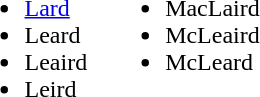<table border="0" cellpadding="5">
<tr valign=top>
<td><br><ul><li><a href='#'>Lard</a></li><li>Leard</li><li>Leaird</li><li>Leird</li></ul></td>
<td><br><ul><li>MacLaird</li><li>McLeaird</li><li>McLeard</li></ul></td>
</tr>
</table>
